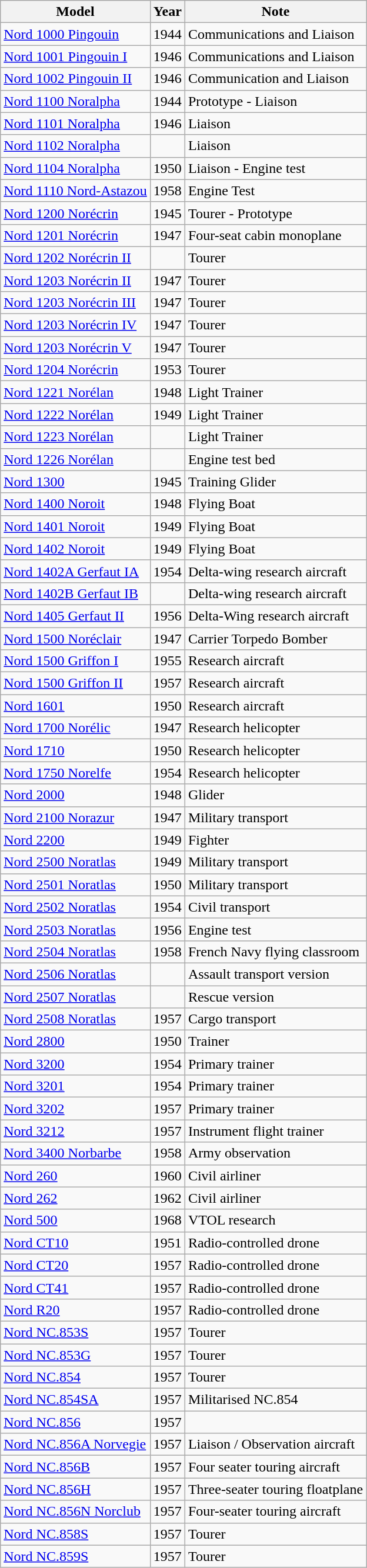<table class="wikitable">
<tr>
<th>Model</th>
<th>Year</th>
<th>Note</th>
</tr>
<tr>
<td><a href='#'>Nord 1000 Pingouin</a></td>
<td>1944</td>
<td>Communications and Liaison</td>
</tr>
<tr>
<td><a href='#'>Nord 1001 Pingouin I</a></td>
<td>1946</td>
<td>Communications and Liaison</td>
</tr>
<tr>
<td><a href='#'>Nord 1002 Pingouin II</a></td>
<td>1946</td>
<td>Communication and Liaison</td>
</tr>
<tr>
<td><a href='#'>Nord 1100 Noralpha</a></td>
<td>1944</td>
<td>Prototype - Liaison</td>
</tr>
<tr>
<td><a href='#'>Nord 1101 Noralpha</a></td>
<td>1946</td>
<td>Liaison</td>
</tr>
<tr>
<td><a href='#'>Nord 1102 Noralpha</a></td>
<td></td>
<td>Liaison</td>
</tr>
<tr>
<td><a href='#'>Nord 1104 Noralpha</a></td>
<td>1950</td>
<td>Liaison - Engine test</td>
</tr>
<tr>
<td><a href='#'>Nord 1110 Nord-Astazou</a></td>
<td>1958</td>
<td>Engine Test</td>
</tr>
<tr>
<td><a href='#'>Nord 1200 Norécrin</a></td>
<td>1945</td>
<td>Tourer - Prototype</td>
</tr>
<tr>
<td><a href='#'>Nord 1201 Norécrin</a></td>
<td>1947</td>
<td>Four-seat cabin monoplane</td>
</tr>
<tr>
<td><a href='#'>Nord 1202 Norécrin II</a></td>
<td></td>
<td>Tourer</td>
</tr>
<tr>
<td><a href='#'>Nord 1203 Norécrin II</a></td>
<td>1947</td>
<td>Tourer</td>
</tr>
<tr>
<td><a href='#'>Nord 1203 Norécrin III</a></td>
<td>1947</td>
<td>Tourer</td>
</tr>
<tr>
<td><a href='#'>Nord 1203 Norécrin IV</a></td>
<td>1947</td>
<td>Tourer</td>
</tr>
<tr>
<td><a href='#'>Nord 1203 Norécrin V</a></td>
<td>1947</td>
<td>Tourer</td>
</tr>
<tr>
<td><a href='#'>Nord 1204 Norécrin</a></td>
<td>1953</td>
<td>Tourer</td>
</tr>
<tr>
<td><a href='#'>Nord 1221 Norélan</a></td>
<td>1948</td>
<td>Light Trainer</td>
</tr>
<tr>
<td><a href='#'>Nord 1222 Norélan</a></td>
<td>1949</td>
<td>Light Trainer</td>
</tr>
<tr>
<td><a href='#'>Nord 1223 Norélan</a></td>
<td></td>
<td>Light Trainer</td>
</tr>
<tr>
<td><a href='#'>Nord 1226 Norélan</a></td>
<td></td>
<td>Engine test bed</td>
</tr>
<tr>
<td><a href='#'>Nord 1300</a></td>
<td>1945</td>
<td>Training Glider</td>
</tr>
<tr>
<td><a href='#'>Nord 1400 Noroit</a></td>
<td>1948</td>
<td>Flying Boat</td>
</tr>
<tr>
<td><a href='#'>Nord 1401 Noroit</a></td>
<td>1949</td>
<td>Flying Boat</td>
</tr>
<tr>
<td><a href='#'>Nord 1402 Noroit</a></td>
<td>1949</td>
<td>Flying Boat</td>
</tr>
<tr>
<td><a href='#'>Nord 1402A Gerfaut IA</a></td>
<td>1954</td>
<td>Delta-wing research aircraft</td>
</tr>
<tr>
<td><a href='#'>Nord 1402B Gerfaut IB</a></td>
<td></td>
<td>Delta-wing research aircraft</td>
</tr>
<tr>
<td><a href='#'>Nord 1405 Gerfaut II</a></td>
<td>1956</td>
<td>Delta-Wing research aircraft</td>
</tr>
<tr>
<td><a href='#'>Nord 1500 Noréclair</a></td>
<td>1947</td>
<td>Carrier Torpedo Bomber</td>
</tr>
<tr>
<td><a href='#'>Nord 1500 Griffon I</a></td>
<td>1955</td>
<td>Research aircraft</td>
</tr>
<tr>
<td><a href='#'>Nord 1500 Griffon II</a></td>
<td>1957</td>
<td>Research aircraft</td>
</tr>
<tr>
<td><a href='#'>Nord 1601</a></td>
<td>1950</td>
<td>Research aircraft</td>
</tr>
<tr>
<td><a href='#'>Nord 1700 Norélic</a></td>
<td>1947</td>
<td>Research helicopter</td>
</tr>
<tr>
<td><a href='#'>Nord 1710</a></td>
<td>1950</td>
<td>Research helicopter</td>
</tr>
<tr>
<td><a href='#'>Nord 1750 Norelfe</a></td>
<td>1954</td>
<td>Research helicopter</td>
</tr>
<tr>
<td><a href='#'>Nord 2000</a></td>
<td>1948</td>
<td>Glider</td>
</tr>
<tr>
<td><a href='#'>Nord 2100 Norazur</a></td>
<td>1947</td>
<td>Military transport</td>
</tr>
<tr>
<td><a href='#'>Nord 2200</a></td>
<td>1949</td>
<td>Fighter</td>
</tr>
<tr>
<td><a href='#'>Nord 2500 Noratlas</a></td>
<td>1949</td>
<td>Military transport</td>
</tr>
<tr>
<td><a href='#'>Nord 2501 Noratlas</a></td>
<td>1950</td>
<td>Military transport</td>
</tr>
<tr>
<td><a href='#'>Nord 2502 Noratlas</a></td>
<td>1954</td>
<td>Civil transport</td>
</tr>
<tr>
<td><a href='#'>Nord 2503 Noratlas</a></td>
<td>1956</td>
<td>Engine test</td>
</tr>
<tr>
<td><a href='#'>Nord 2504 Noratlas</a></td>
<td>1958</td>
<td>French Navy flying classroom</td>
</tr>
<tr>
<td><a href='#'>Nord 2506 Noratlas</a></td>
<td></td>
<td>Assault transport version</td>
</tr>
<tr>
<td><a href='#'>Nord 2507 Noratlas</a></td>
<td></td>
<td>Rescue version</td>
</tr>
<tr>
<td><a href='#'>Nord 2508 Noratlas</a></td>
<td>1957</td>
<td>Cargo transport</td>
</tr>
<tr>
<td><a href='#'>Nord 2800</a></td>
<td>1950</td>
<td>Trainer</td>
</tr>
<tr>
<td><a href='#'>Nord 3200</a></td>
<td>1954</td>
<td>Primary trainer</td>
</tr>
<tr>
<td><a href='#'>Nord 3201</a></td>
<td>1954</td>
<td>Primary trainer</td>
</tr>
<tr>
<td><a href='#'>Nord 3202</a></td>
<td>1957</td>
<td>Primary trainer</td>
</tr>
<tr>
<td><a href='#'>Nord 3212</a></td>
<td>1957</td>
<td>Instrument flight trainer</td>
</tr>
<tr>
<td><a href='#'>Nord 3400 Norbarbe</a></td>
<td>1958</td>
<td>Army observation</td>
</tr>
<tr>
<td><a href='#'>Nord 260</a></td>
<td>1960</td>
<td>Civil airliner</td>
</tr>
<tr>
<td><a href='#'>Nord 262</a></td>
<td>1962</td>
<td>Civil airliner</td>
</tr>
<tr>
<td><a href='#'>Nord 500</a></td>
<td>1968</td>
<td>VTOL research</td>
</tr>
<tr>
<td><a href='#'>Nord CT10</a></td>
<td>1951</td>
<td>Radio-controlled drone</td>
</tr>
<tr>
<td><a href='#'>Nord CT20</a></td>
<td>1957</td>
<td>Radio-controlled drone</td>
</tr>
<tr>
<td><a href='#'>Nord CT41</a></td>
<td>1957</td>
<td>Radio-controlled drone</td>
</tr>
<tr>
<td><a href='#'>Nord R20</a></td>
<td>1957</td>
<td>Radio-controlled drone</td>
</tr>
<tr>
<td><a href='#'>Nord NC.853S</a></td>
<td>1957</td>
<td>Tourer</td>
</tr>
<tr>
<td><a href='#'>Nord NC.853G</a></td>
<td>1957</td>
<td>Tourer</td>
</tr>
<tr>
<td><a href='#'>Nord NC.854</a></td>
<td>1957</td>
<td>Tourer</td>
</tr>
<tr>
<td><a href='#'>Nord NC.854SA</a></td>
<td>1957</td>
<td>Militarised NC.854</td>
</tr>
<tr>
<td><a href='#'>Nord NC.856</a></td>
<td>1957</td>
<td></td>
</tr>
<tr>
<td><a href='#'>Nord NC.856A Norvegie</a></td>
<td>1957</td>
<td>Liaison / Observation aircraft</td>
</tr>
<tr>
<td><a href='#'>Nord NC.856B</a></td>
<td>1957</td>
<td>Four seater touring aircraft</td>
</tr>
<tr>
<td><a href='#'>Nord NC.856H</a></td>
<td>1957</td>
<td>Three-seater touring floatplane</td>
</tr>
<tr>
<td><a href='#'>Nord NC.856N Norclub</a></td>
<td>1957</td>
<td>Four-seater touring aircraft</td>
</tr>
<tr>
<td><a href='#'>Nord NC.858S</a></td>
<td>1957</td>
<td>Tourer</td>
</tr>
<tr>
<td><a href='#'>Nord NC.859S</a></td>
<td>1957</td>
<td>Tourer</td>
</tr>
</table>
